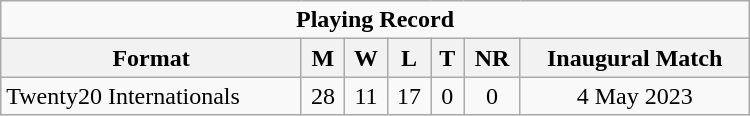<table class="wikitable" style="text-align: center; width: 500px;">
<tr>
<td colspan=7 align="center"><strong>Playing Record</strong></td>
</tr>
<tr>
<th>Format</th>
<th>M</th>
<th>W</th>
<th>L</th>
<th>T</th>
<th>NR</th>
<th>Inaugural Match</th>
</tr>
<tr>
<td align="left">Twenty20 Internationals</td>
<td>28</td>
<td>11</td>
<td>17</td>
<td>0</td>
<td>0</td>
<td>4 May 2023</td>
</tr>
</table>
